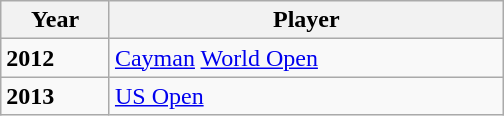<table class=wikitable style="width:21em; float:left; margin-right:1em">
<tr>
<th>Year</th>
<th>Player</th>
</tr>
<tr>
<td><strong>2012</strong></td>
<td> <a href='#'>Cayman</a> <a href='#'>World Open</a></td>
</tr>
<tr>
<td><strong>2013</strong></td>
<td> <a href='#'>US Open</a></td>
</tr>
</table>
